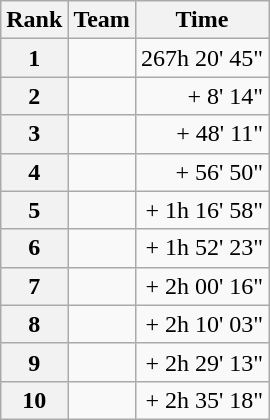<table class="wikitable">
<tr>
<th scope="col">Rank</th>
<th scope="col">Team</th>
<th scope="col">Time</th>
</tr>
<tr>
<th scope="row">1</th>
<td>  </td>
<td>267h 20' 45"</td>
</tr>
<tr>
<th scope="row">2</th>
<td> </td>
<td align=right>+ 8' 14"</td>
</tr>
<tr>
<th scope="row">3</th>
<td> </td>
<td align=right>+ 48' 11"</td>
</tr>
<tr>
<th scope="row">4</th>
<td> </td>
<td align=right>+ 56' 50"</td>
</tr>
<tr>
<th scope="row">5</th>
<td> </td>
<td align=right>+ 1h 16' 58"</td>
</tr>
<tr>
<th scope="row">6</th>
<td></td>
<td align=right>+ 1h 52' 23"</td>
</tr>
<tr>
<th scope="row">7</th>
<td> </td>
<td align=right>+ 2h 00' 16"</td>
</tr>
<tr>
<th scope="row">8</th>
<td> </td>
<td align=right>+ 2h 10' 03"</td>
</tr>
<tr>
<th scope="row">9</th>
<td></td>
<td align=right>+ 2h 29' 13"</td>
</tr>
<tr>
<th scope="row">10</th>
<td> </td>
<td align=right>+ 2h 35' 18"</td>
</tr>
</table>
